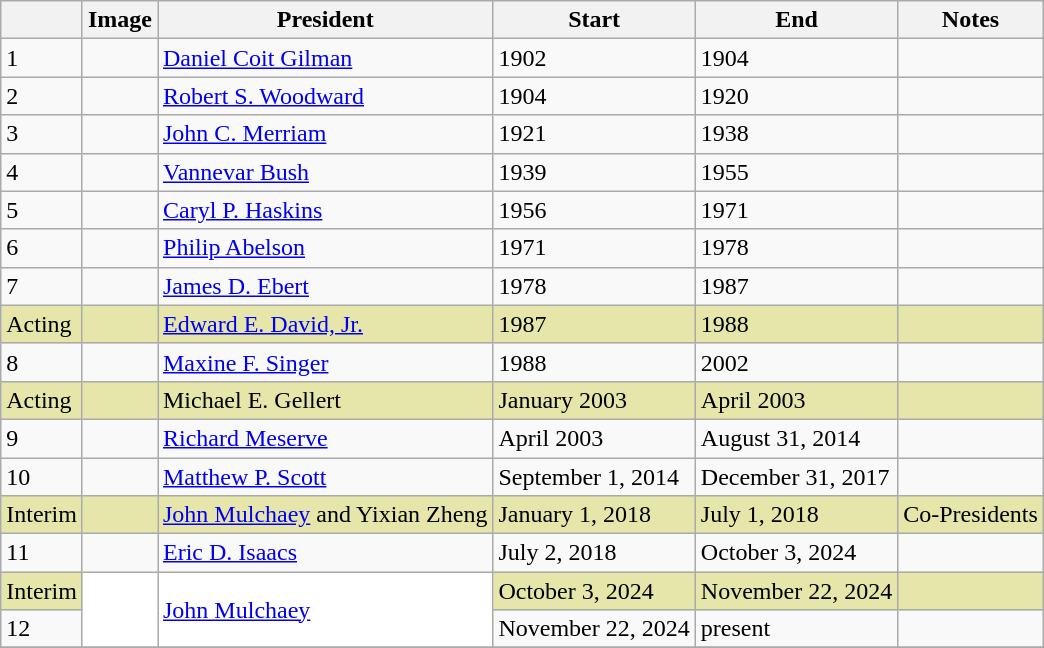<table class="wikitable">
<tr>
<th></th>
<th>Image</th>
<th>President</th>
<th>Start</th>
<th>End</th>
<th>Notes</th>
</tr>
<tr>
<td>1</td>
<td></td>
<td><a href='#'>Daniel Coit Gilman</a></td>
<td>1902</td>
<td>1904</td>
<td></td>
</tr>
<tr>
<td>2</td>
<td></td>
<td><a href='#'>Robert S. Woodward</a></td>
<td>1904</td>
<td>1920</td>
<td></td>
</tr>
<tr>
<td>3</td>
<td></td>
<td><a href='#'>John C. Merriam</a></td>
<td>1921</td>
<td>1938</td>
<td></td>
</tr>
<tr>
<td>4</td>
<td></td>
<td><a href='#'>Vannevar Bush</a></td>
<td>1939</td>
<td>1955</td>
<td></td>
</tr>
<tr>
<td>5</td>
<td></td>
<td><a href='#'>Caryl P. Haskins</a></td>
<td>1956</td>
<td>1971</td>
<td></td>
</tr>
<tr>
<td>6</td>
<td></td>
<td><a href='#'>Philip Abelson</a></td>
<td>1971</td>
<td>1978</td>
<td></td>
</tr>
<tr>
<td>7</td>
<td></td>
<td><a href='#'>James D. Ebert</a></td>
<td>1978</td>
<td>1987</td>
<td></td>
</tr>
<tr bgcolor="#e6e6aa">
<td>Acting</td>
<td></td>
<td><a href='#'>Edward E. David, Jr.</a></td>
<td>1987</td>
<td>1988</td>
<td></td>
</tr>
<tr>
<td>8</td>
<td></td>
<td><a href='#'>Maxine F. Singer</a></td>
<td>1988</td>
<td>2002</td>
<td></td>
</tr>
<tr bgcolor="#e6e6aa">
<td>Acting</td>
<td></td>
<td>Michael E. Gellert</td>
<td>January 2003</td>
<td>April 2003</td>
<td></td>
</tr>
<tr>
<td>9</td>
<td></td>
<td><a href='#'>Richard Meserve</a></td>
<td>April 2003</td>
<td>August 31, 2014</td>
<td></td>
</tr>
<tr>
<td>10</td>
<td></td>
<td><a href='#'>Matthew P. Scott</a></td>
<td>September 1, 2014</td>
<td>December 31, 2017</td>
<td></td>
</tr>
<tr bgcolor="#e6e6aa">
<td>Interim</td>
<td></td>
<td><a href='#'>John Mulchaey</a> and Yixian Zheng</td>
<td>January 1, 2018</td>
<td>July 1, 2018</td>
<td>Co-Presidents</td>
</tr>
<tr>
<td>11</td>
<td></td>
<td><a href='#'>Eric D. Isaacs</a></td>
<td>July 2, 2018</td>
<td>October 3, 2024</td>
<td></td>
</tr>
<tr bgcolor="#e6e6aa">
<td>Interim</td>
<td rowspan="2" bgcolor="#ffffff"></td>
<td rowspan="2" bgcolor="#ffffff"><a href='#'>John Mulchaey</a></td>
<td>October 3, 2024</td>
<td nowrap>November 22, 2024</td>
<td></td>
</tr>
<tr>
<td>12</td>
<td nowrap>November 22, 2024</td>
<td>present</td>
<td></td>
</tr>
<tr>
</tr>
</table>
